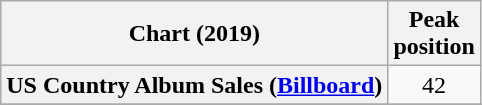<table class="wikitable sortable plainrowheaders" style="text-align:center">
<tr>
<th scope="col">Chart (2019)</th>
<th scope="col">Peak<br> position</th>
</tr>
<tr>
<th scope="row">US Country Album Sales (<a href='#'>Billboard</a>) </th>
<td>42</td>
</tr>
<tr>
</tr>
</table>
